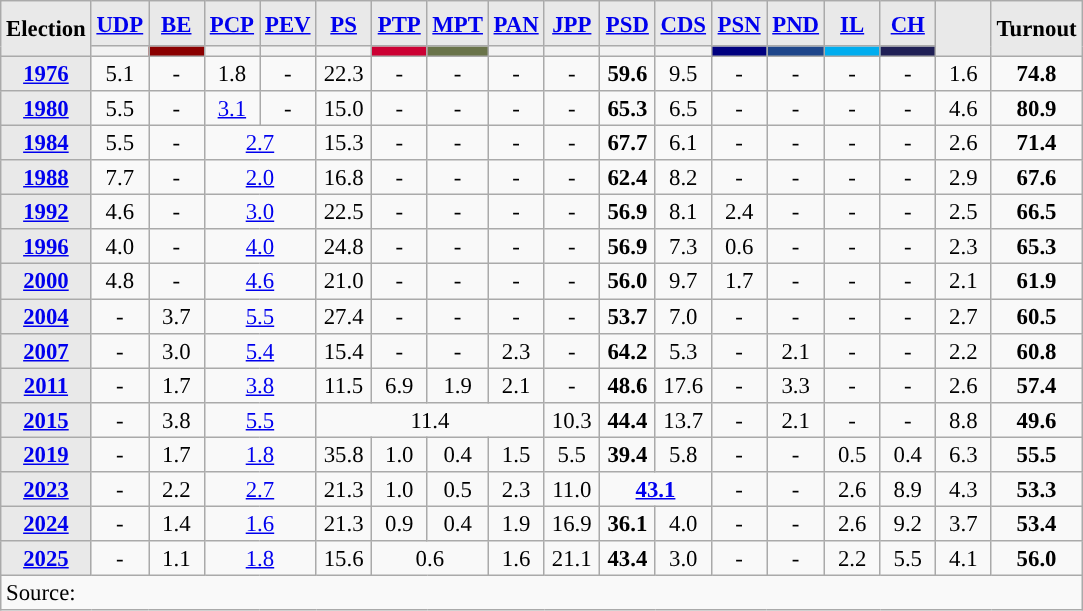<table class="wikitable" style="text-align:left; font-size:95%; line-height:16px;">
<tr style="height:30px;">
<th style="background-color:#E9E9E9" align=center" rowspan="2">Election</th>
<th style="background-color:#E9E9E9" align="center"><a href='#'>UDP</a></th>
<th style="background-color:#E9E9E9" align="center"><a href='#'>BE</a></th>
<th style="background-color:#E9E9E9" align="center"><a href='#'>PCP</a></th>
<th style="background-color:#E9E9E9" align="center"><a href='#'>PEV</a></th>
<th style="background-color:#E9E9E9" align="center"><a href='#'>PS</a></th>
<th style="background-color:#E9E9E9" align="center"><a href='#'>PTP</a></th>
<th style="background-color:#E9E9E9" align="center"><a href='#'>MPT</a></th>
<th style="background-color:#E9E9E9" align="center"><a href='#'>PAN</a></th>
<th style="background-color:#E9E9E9" align="center"><a href='#'>JPP</a></th>
<th style="background-color:#E9E9E9" align="center"><a href='#'>PSD</a></th>
<th style="background-color:#E9E9E9" align="center"><a href='#'>CDS</a></th>
<th style="background-color:#E9E9E9" align="center"><a href='#'>PSN</a></th>
<th style="background-color:#E9E9E9" align="center"><a href='#'>PND</a></th>
<th style="background-color:#E9E9E9" align="center"><a href='#'>IL</a></th>
<th style="background-color:#E9E9E9" align="center"><a href='#'>CH</a></th>
<th style="background-color:#E9E9E9" align="center" rowspan="2"></th>
<th style="background-color:#E9E9E9" align="center" rowspan="2">Turnout</th>
</tr>
<tr>
<th class="sortable" style="background:"></th>
<th class="sortable" style="background:Darkred;"></th>
<th class="sortable" style="background:"></th>
<th class="sortable" style="background:"></th>
<th class="sortable" style="background:"></th>
<th class="sortable" style="background:#CC0033;"></th>
<th class="sortable" style="background:#6a744a;"></th>
<th class="sortable" style="background:"></th>
<th class="sortable" style="background:"></th>
<th class="sortable" style="background:"></th>
<th class="sortable" style="background:"></th>
<th class="sortable" style="background:#000080;"></th>
<th class="sortable" style="background:#1F468B;"></th>
<th class="sortable" style="background:#00ADEF;"></th>
<th class="sortable" style="background:#202056;"></th>
</tr>
<tr>
<td align=center style="background-color:#E9E9E9"><strong><a href='#'>1976</a></strong></td>
<td width="30" align="center">5.1<br></td>
<td width="30" align="center">-</td>
<td width="30" align="center">1.8<br></td>
<td width="30" align="center">-</td>
<td width="30" align="center">22.3<br></td>
<td width="30" align="center">-</td>
<td width="30" align="center">-</td>
<td width="30" align="center">-</td>
<td width="30" align="center">-</td>
<td width="30" align="center" ><strong>59.6</strong><br></td>
<td width="30" align="center">9.5<br></td>
<td width="30" align="center">-</td>
<td width="30" align="center">-</td>
<td width="30" align="center">-</td>
<td width="30" align="center">-</td>
<td width="30" align="center">1.6<br></td>
<td align="center"><strong>74.8</strong></td>
</tr>
<tr>
<td align=center style="background-color:#E9E9E9"><strong><a href='#'>1980</a></strong></td>
<td align="center">5.5<br></td>
<td align="center">-</td>
<td align="center"><a href='#'><span>3.1</span></a><br></td>
<td align="center">-</td>
<td align="center">15.0<br></td>
<td align="center">-</td>
<td align="center">-</td>
<td align="center">-</td>
<td align="center">-</td>
<td align="center" ><strong>65.3</strong><br></td>
<td align="center">6.5<br></td>
<td align="center">-</td>
<td align="center">-</td>
<td align="center">-</td>
<td align="center">-</td>
<td align="center">4.6<br></td>
<td align="center"><strong>80.9</strong></td>
</tr>
<tr>
<td align=center style="background-color:#E9E9E9"><strong><a href='#'>1984</a></strong></td>
<td align="center">5.5<br></td>
<td align="center">-</td>
<td colspan="2" align="center"><a href='#'><span>2.7</span></a><br></td>
<td align="center">15.3<br></td>
<td align="center">-</td>
<td align="center">-</td>
<td align="center">-</td>
<td align="center">-</td>
<td align="center" ><strong>67.7</strong><br></td>
<td align="center">6.1<br></td>
<td align="center">-</td>
<td align="center">-</td>
<td align="center">-</td>
<td align="center">-</td>
<td align="center">2.6<br></td>
<td align="center"><strong>71.4</strong></td>
</tr>
<tr>
<td align=center style="background-color:#E9E9E9"><strong><a href='#'>1988</a></strong></td>
<td align="center">7.7<br></td>
<td align="center">-</td>
<td colspan="2" align="center"><a href='#'><span>2.0</span></a><br></td>
<td align="center">16.8<br></td>
<td align="center">-</td>
<td align="center">-</td>
<td align="center">-</td>
<td align="center">-</td>
<td align="center" ><strong>62.4</strong><br></td>
<td align="center">8.2<br></td>
<td align="center">-</td>
<td align="center">-</td>
<td align="center">-</td>
<td align="center">-</td>
<td align="center">2.9<br></td>
<td align="center"><strong>67.6</strong></td>
</tr>
<tr>
<td align=center style="background-color:#E9E9E9"><strong><a href='#'>1992</a></strong></td>
<td align="center">4.6<br></td>
<td align="center">-</td>
<td colspan="2" align="center"><a href='#'><span>3.0</span></a><br></td>
<td align="center">22.5<br></td>
<td align="center">-</td>
<td align="center">-</td>
<td align="center">-</td>
<td align="center">-</td>
<td align="center" ><strong>56.9</strong><br></td>
<td align="center">8.1<br></td>
<td align="center">2.4<br></td>
<td align="center">-</td>
<td align="center">-</td>
<td align="center">-</td>
<td align="center">2.5<br></td>
<td align="center"><strong>66.5</strong></td>
</tr>
<tr>
<td align=center style="background-color:#E9E9E9"><strong><a href='#'>1996</a></strong></td>
<td align="center">4.0<br></td>
<td align="center">-</td>
<td colspan="2" align="center"><a href='#'><span>4.0</span></a><br></td>
<td align="center">24.8<br></td>
<td align="center">-</td>
<td align="center">-</td>
<td align="center">-</td>
<td align="center">-</td>
<td align="center" ><strong>56.9</strong><br></td>
<td align="center">7.3<br></td>
<td align="center">0.6<br></td>
<td align="center">-</td>
<td align="center">-</td>
<td align="center">-</td>
<td align="center">2.3<br></td>
<td align="center"><strong>65.3</strong></td>
</tr>
<tr>
<td align=center style="background-color:#E9E9E9"><strong><a href='#'>2000</a></strong></td>
<td align="center">4.8<br></td>
<td align="center">-</td>
<td colspan="2" align="center"><a href='#'><span>4.6</span></a><br></td>
<td align="center">21.0<br></td>
<td align="center">-</td>
<td align="center">-</td>
<td align="center">-</td>
<td align="center">-</td>
<td align="center" ><strong>56.0</strong><br></td>
<td align="center">9.7<br></td>
<td align="center">1.7<br></td>
<td align="center">-</td>
<td align="center">-</td>
<td align="center">-</td>
<td align="center">2.1<br></td>
<td align="center"><strong>61.9</strong></td>
</tr>
<tr>
<td align=center style="background-color:#E9E9E9"><strong><a href='#'>2004</a></strong></td>
<td align="center">-</td>
<td align="center">3.7<br></td>
<td colspan="2" align="center"><a href='#'><span>5.5</span></a><br></td>
<td align="center">27.4<br></td>
<td align="center">-</td>
<td align="center">-</td>
<td align="center">-</td>
<td align="center">-</td>
<td align="center" ><strong>53.7</strong><br></td>
<td align="center">7.0<br></td>
<td align="center">-</td>
<td align="center">-</td>
<td align="center">-</td>
<td align="center">-</td>
<td align="center">2.7<br></td>
<td align="center"><strong>60.5</strong></td>
</tr>
<tr>
<td align=center style="background-color:#E9E9E9"><strong><a href='#'>2007</a></strong></td>
<td align="center">-</td>
<td align="center">3.0<br></td>
<td colspan="2" align="center"><a href='#'><span>5.4</span></a><br></td>
<td align="center">15.4<br></td>
<td align="center">-</td>
<td align="center">-</td>
<td align="center">2.3<br></td>
<td align="center">-</td>
<td align="center" ><strong>64.2</strong><br></td>
<td align="center">5.3<br></td>
<td align="center">-</td>
<td align="center">2.1<br></td>
<td align="center">-</td>
<td align="center">-</td>
<td align="center">2.2<br></td>
<td align="center"><strong>60.8</strong></td>
</tr>
<tr>
<td align=center style="background-color:#E9E9E9"><strong><a href='#'>2011</a></strong></td>
<td align="center">-</td>
<td align="center">1.7<br></td>
<td colspan="2" align="center"><a href='#'><span>3.8</span></a><br></td>
<td align="center">11.5<br></td>
<td align="center">6.9<br></td>
<td align="center">1.9<br></td>
<td align="center">2.1<br></td>
<td align="center">-</td>
<td align="center" ><strong>48.6</strong><br></td>
<td align="center">17.6<br></td>
<td align="center">-</td>
<td align="center">3.3<br></td>
<td align="center">-</td>
<td align="center">-</td>
<td align="center">2.6<br></td>
<td align="center"><strong>57.4</strong></td>
</tr>
<tr>
<td align=center style="background-color:#E9E9E9"><strong><a href='#'>2015</a></strong></td>
<td align="center">-</td>
<td align="center">3.8<br></td>
<td colspan="2" align="center"><a href='#'><span>5.5</span></a><br></td>
<td colspan="4" align="center">11.4<br></td>
<td align="center">10.3<br></td>
<td align="center" ><strong>44.4</strong><br></td>
<td align="center">13.7<br></td>
<td align="center">-</td>
<td align="center">2.1<br></td>
<td align="center">-</td>
<td align="center">-</td>
<td align="center">8.8<br></td>
<td align="center"><strong>49.6</strong></td>
</tr>
<tr>
<td align=center style="background-color:#E9E9E9"><strong><a href='#'>2019</a></strong></td>
<td align="center">-</td>
<td align="center">1.7<br></td>
<td colspan="2" align="center"><a href='#'><span>1.8</span></a><br></td>
<td align="center">35.8<br></td>
<td align="center">1.0<br></td>
<td align="center">0.4<br></td>
<td align="center">1.5<br></td>
<td align="center">5.5<br></td>
<td align="center" ><strong>39.4</strong><br></td>
<td align="center">5.8<br></td>
<td align="center">-</td>
<td align="center">-</td>
<td align="center">0.5<br></td>
<td align="center">0.4<br></td>
<td align="center">6.3<br></td>
<td align="center"><strong>55.5</strong></td>
</tr>
<tr>
<td align=center style="background-color:#E9E9E9"><strong><a href='#'>2023</a></strong></td>
<td align="center">-</td>
<td align="center">2.2<br></td>
<td colspan="2" align="center"><a href='#'><span>2.7</span></a><br></td>
<td align="center">21.3<br></td>
<td align="center">1.0<br></td>
<td align="center">0.5<br></td>
<td align="center">2.3<br></td>
<td align="center">11.0<br></td>
<td colspan="2" align="center" ><strong><a href='#'><span>43.1</span></a></strong><br></td>
<td align="center">-</td>
<td align="center">-</td>
<td align="center">2.6<br></td>
<td align="center">8.9<br></td>
<td align="center">4.3<br></td>
<td align="center"><strong>53.3</strong></td>
</tr>
<tr>
<td align=center style="background-color:#E9E9E9"><strong><a href='#'>2024</a></strong></td>
<td align="center">-</td>
<td align="center">1.4<br></td>
<td colspan="2" align="center"><a href='#'><span>1.6</span></a><br></td>
<td align="center">21.3<br></td>
<td align="center">0.9<br></td>
<td align="center">0.4<br></td>
<td align="center">1.9<br></td>
<td align="center">16.9<br></td>
<td align="center" ><strong>36.1</strong><br></td>
<td align="center">4.0<br></td>
<td align="center">-</td>
<td align="center">-</td>
<td align="center">2.6<br></td>
<td align="center">9.2<br></td>
<td align="center">3.7<br></td>
<td align="center"><strong>53.4</strong></td>
</tr>
<tr>
<td align=center style="background-color:#E9E9E9"><strong><a href='#'>2025</a></strong></td>
<td align="center">-</td>
<td align="center">1.1<br></td>
<td colspan="2" align="center"><a href='#'><span>1.8</span></a><br></td>
<td align="center">15.6<br></td>
<td colspan="2" align="center">0.6<br></td>
<td align="center">1.6<br></td>
<td align="center">21.1<br></td>
<td align="center" ><strong>43.4</strong><br></td>
<td align="center">3.0<br></td>
<td align="center">-</td>
<td align="center">-</td>
<td align="center">2.2<br></td>
<td align="center">5.5<br></td>
<td align="center">4.1<br></td>
<td align="center"><strong>56.0</strong></td>
</tr>
<tr>
<td colspan="21" align="left">Source: </td>
</tr>
</table>
